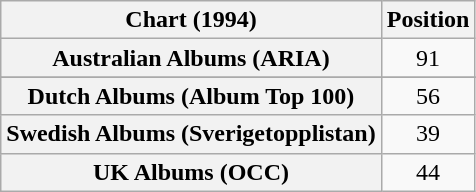<table class="wikitable plainrowheaders sortable" style="text-align:center">
<tr>
<th scope="col">Chart (1994)</th>
<th scope="col">Position</th>
</tr>
<tr>
<th scope="row">Australian Albums (ARIA)</th>
<td>91</td>
</tr>
<tr>
</tr>
<tr>
<th scope="row">Dutch Albums (Album Top 100)</th>
<td>56</td>
</tr>
<tr>
<th scope="row">Swedish Albums (Sverigetopplistan)</th>
<td>39</td>
</tr>
<tr>
<th scope="row">UK Albums (OCC)</th>
<td>44</td>
</tr>
</table>
